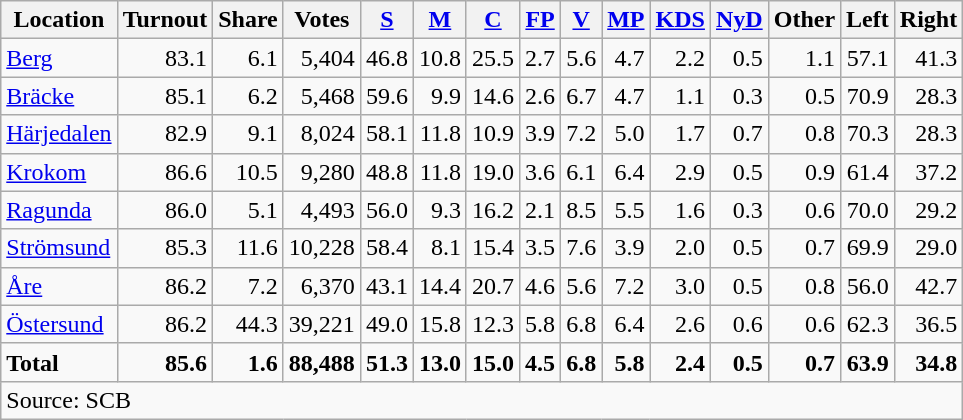<table class="wikitable sortable" style=text-align:right>
<tr>
<th>Location</th>
<th>Turnout</th>
<th>Share</th>
<th>Votes</th>
<th><a href='#'>S</a></th>
<th><a href='#'>M</a></th>
<th><a href='#'>C</a></th>
<th><a href='#'>FP</a></th>
<th><a href='#'>V</a></th>
<th><a href='#'>MP</a></th>
<th><a href='#'>KDS</a></th>
<th><a href='#'>NyD</a></th>
<th>Other</th>
<th>Left</th>
<th>Right</th>
</tr>
<tr>
<td align=left><a href='#'>Berg</a></td>
<td>83.1</td>
<td>6.1</td>
<td>5,404</td>
<td>46.8</td>
<td>10.8</td>
<td>25.5</td>
<td>2.7</td>
<td>5.6</td>
<td>4.7</td>
<td>2.2</td>
<td>0.5</td>
<td>1.1</td>
<td>57.1</td>
<td>41.3</td>
</tr>
<tr>
<td align=left><a href='#'>Bräcke</a></td>
<td>85.1</td>
<td>6.2</td>
<td>5,468</td>
<td>59.6</td>
<td>9.9</td>
<td>14.6</td>
<td>2.6</td>
<td>6.7</td>
<td>4.7</td>
<td>1.1</td>
<td>0.3</td>
<td>0.5</td>
<td>70.9</td>
<td>28.3</td>
</tr>
<tr>
<td align=left><a href='#'>Härjedalen</a></td>
<td>82.9</td>
<td>9.1</td>
<td>8,024</td>
<td>58.1</td>
<td>11.8</td>
<td>10.9</td>
<td>3.9</td>
<td>7.2</td>
<td>5.0</td>
<td>1.7</td>
<td>0.7</td>
<td>0.8</td>
<td>70.3</td>
<td>28.3</td>
</tr>
<tr>
<td align=left><a href='#'>Krokom</a></td>
<td>86.6</td>
<td>10.5</td>
<td>9,280</td>
<td>48.8</td>
<td>11.8</td>
<td>19.0</td>
<td>3.6</td>
<td>6.1</td>
<td>6.4</td>
<td>2.9</td>
<td>0.5</td>
<td>0.9</td>
<td>61.4</td>
<td>37.2</td>
</tr>
<tr>
<td align=left><a href='#'>Ragunda</a></td>
<td>86.0</td>
<td>5.1</td>
<td>4,493</td>
<td>56.0</td>
<td>9.3</td>
<td>16.2</td>
<td>2.1</td>
<td>8.5</td>
<td>5.5</td>
<td>1.6</td>
<td>0.3</td>
<td>0.6</td>
<td>70.0</td>
<td>29.2</td>
</tr>
<tr>
<td align=left><a href='#'>Strömsund</a></td>
<td>85.3</td>
<td>11.6</td>
<td>10,228</td>
<td>58.4</td>
<td>8.1</td>
<td>15.4</td>
<td>3.5</td>
<td>7.6</td>
<td>3.9</td>
<td>2.0</td>
<td>0.5</td>
<td>0.7</td>
<td>69.9</td>
<td>29.0</td>
</tr>
<tr>
<td align=left><a href='#'>Åre</a></td>
<td>86.2</td>
<td>7.2</td>
<td>6,370</td>
<td>43.1</td>
<td>14.4</td>
<td>20.7</td>
<td>4.6</td>
<td>5.6</td>
<td>7.2</td>
<td>3.0</td>
<td>0.5</td>
<td>0.8</td>
<td>56.0</td>
<td>42.7</td>
</tr>
<tr>
<td align=left><a href='#'>Östersund</a></td>
<td>86.2</td>
<td>44.3</td>
<td>39,221</td>
<td>49.0</td>
<td>15.8</td>
<td>12.3</td>
<td>5.8</td>
<td>6.8</td>
<td>6.4</td>
<td>2.6</td>
<td>0.6</td>
<td>0.6</td>
<td>62.3</td>
<td>36.5</td>
</tr>
<tr>
<td align=left><strong>Total</strong></td>
<td><strong>85.6</strong></td>
<td><strong>1.6</strong></td>
<td><strong>88,488</strong></td>
<td><strong>51.3</strong></td>
<td><strong>13.0</strong></td>
<td><strong>15.0</strong></td>
<td><strong>4.5</strong></td>
<td><strong>6.8</strong></td>
<td><strong>5.8</strong></td>
<td><strong>2.4</strong></td>
<td><strong>0.5</strong></td>
<td><strong>0.7</strong></td>
<td><strong>63.9</strong></td>
<td><strong>34.8</strong></td>
</tr>
<tr>
<td align=left colspan=15>Source: SCB </td>
</tr>
</table>
